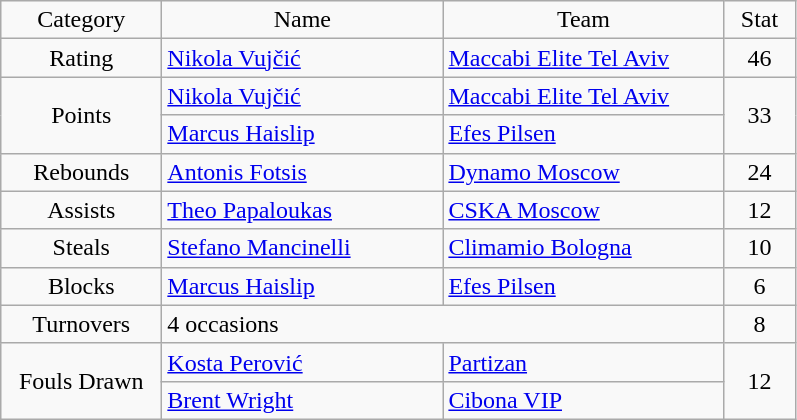<table class="wikitable sortable" style="text-align: center;">
<tr>
<td width=100>Category</td>
<td width=180>Name</td>
<td width=180>Team</td>
<td width=40>Stat</td>
</tr>
<tr>
<td>Rating</td>
<td align="left"> <a href='#'>Nikola Vujčić</a></td>
<td align="left"> <a href='#'>Maccabi Elite Tel Aviv</a></td>
<td>46</td>
</tr>
<tr>
<td rowspan=2>Points</td>
<td align="left"> <a href='#'>Nikola Vujčić</a></td>
<td align="left"> <a href='#'>Maccabi Elite Tel Aviv</a></td>
<td rowspan=2>33</td>
</tr>
<tr>
<td align="left"> <a href='#'>Marcus Haislip</a></td>
<td align="left"> <a href='#'>Efes Pilsen</a></td>
</tr>
<tr>
<td>Rebounds</td>
<td align="left"> <a href='#'>Antonis Fotsis</a></td>
<td align="left"> <a href='#'>Dynamo Moscow</a></td>
<td>24</td>
</tr>
<tr>
<td>Assists</td>
<td align="left"> <a href='#'>Theo Papaloukas</a></td>
<td align="left"> <a href='#'>CSKA Moscow</a></td>
<td>12</td>
</tr>
<tr>
<td>Steals</td>
<td align="left"> <a href='#'>Stefano Mancinelli</a></td>
<td align="left"> <a href='#'>Climamio Bologna</a></td>
<td>10</td>
</tr>
<tr>
<td>Blocks</td>
<td align="left"> <a href='#'>Marcus Haislip</a></td>
<td align="left"> <a href='#'>Efes Pilsen</a></td>
<td>6</td>
</tr>
<tr>
<td>Turnovers</td>
<td align="left" colspan="2">4 occasions</td>
<td>8</td>
</tr>
<tr>
<td rowspan=2>Fouls Drawn</td>
<td align="left"> <a href='#'>Kosta Perović</a></td>
<td align="left"> <a href='#'>Partizan</a></td>
<td rowspan=2>12</td>
</tr>
<tr>
<td align="left"> <a href='#'>Brent Wright</a></td>
<td align="left"> <a href='#'>Cibona VIP</a></td>
</tr>
</table>
